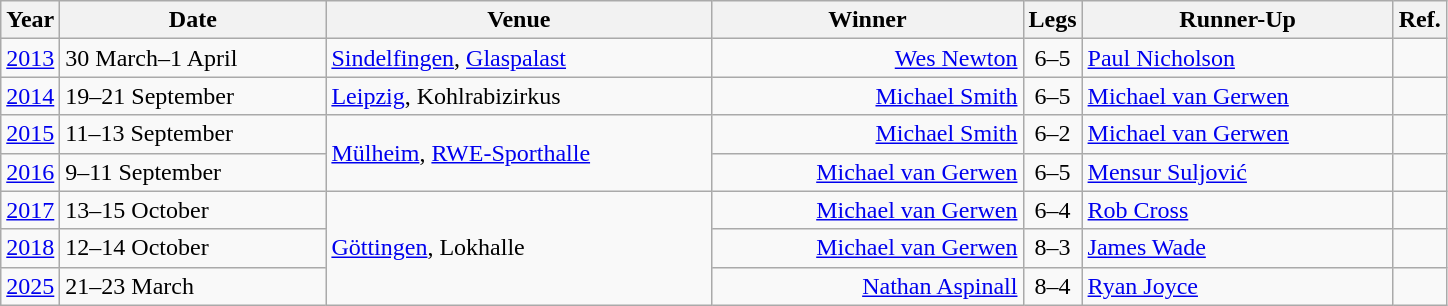<table class="wikitable">
<tr>
<th>Year</th>
<th style=width:170px>Date</th>
<th style=width:250px>Venue</th>
<th style=width:200px>Winner</th>
<th>Legs</th>
<th style=width:200px>Runner-Up</th>
<th>Ref.</th>
</tr>
<tr>
<td align=center><a href='#'>2013</a></td>
<td align=left>30 March–1 April</td>
<td> <a href='#'>Sindelfingen</a>, <a href='#'>Glaspalast</a></td>
<td align=right><a href='#'>Wes Newton</a> </td>
<td align=center>6–5</td>
<td> <a href='#'>Paul Nicholson</a></td>
<td align="center"></td>
</tr>
<tr>
<td align=center><a href='#'>2014</a></td>
<td align=left>19–21 September</td>
<td> <a href='#'>Leipzig</a>, Kohlrabizirkus</td>
<td align=right><a href='#'>Michael Smith</a> </td>
<td align=center>6–5</td>
<td> <a href='#'>Michael van Gerwen</a></td>
<td align="center"></td>
</tr>
<tr>
<td align=center><a href='#'>2015</a></td>
<td align=left>11–13 September</td>
<td rowspan=2> <a href='#'>Mülheim</a>, <a href='#'>RWE-Sporthalle</a></td>
<td align=right><a href='#'>Michael Smith</a> </td>
<td align=center>6–2</td>
<td> <a href='#'>Michael van Gerwen</a></td>
<td align="center"></td>
</tr>
<tr>
<td align=center><a href='#'>2016</a></td>
<td align=left>9–11 September</td>
<td align=right><a href='#'>Michael van Gerwen</a> </td>
<td align=center>6–5</td>
<td> <a href='#'>Mensur Suljović</a></td>
<td align="center"></td>
</tr>
<tr>
<td align=center><a href='#'>2017</a></td>
<td align=left>13–15 October</td>
<td rowspan=3> <a href='#'>Göttingen</a>, Lokhalle</td>
<td align=right><a href='#'>Michael van Gerwen</a> </td>
<td align=center>6–4</td>
<td> <a href='#'>Rob Cross</a></td>
<td align="center"></td>
</tr>
<tr>
<td align=center><a href='#'>2018</a></td>
<td align=left>12–14 October</td>
<td align=right><a href='#'>Michael van Gerwen</a> </td>
<td align=center>8–3</td>
<td> <a href='#'>James Wade</a></td>
<td align="center"></td>
</tr>
<tr>
<td align=center><a href='#'>2025</a></td>
<td align=left>21–23 March</td>
<td align=right><a href='#'>Nathan Aspinall</a> </td>
<td align=center>8–4</td>
<td> <a href='#'>Ryan Joyce</a></td>
<td align="center"></td>
</tr>
</table>
